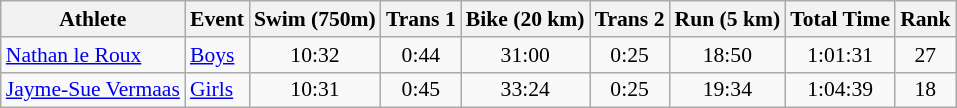<table class="wikitable" style="font-size:90%;">
<tr>
<th>Athlete</th>
<th>Event</th>
<th>Swim (750m)</th>
<th>Trans 1</th>
<th>Bike (20 km)</th>
<th>Trans 2</th>
<th>Run (5 km)</th>
<th>Total Time</th>
<th>Rank</th>
</tr>
<tr align=center>
<td align=left><a href='#'>Nathan le Roux</a></td>
<td align=left><a href='#'>Boys</a></td>
<td>10:32</td>
<td>0:44</td>
<td>31:00</td>
<td>0:25</td>
<td>18:50</td>
<td>1:01:31</td>
<td>27</td>
</tr>
<tr align=center>
<td align=left><a href='#'>Jayme-Sue Vermaas</a></td>
<td align=left><a href='#'>Girls</a></td>
<td>10:31</td>
<td>0:45</td>
<td>33:24</td>
<td>0:25</td>
<td>19:34</td>
<td>1:04:39</td>
<td>18</td>
</tr>
</table>
